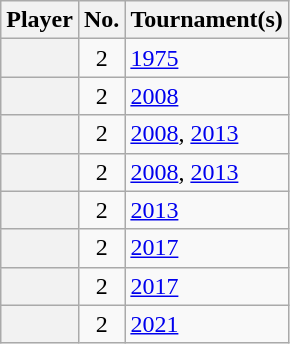<table class="wikitable plainrowheaders sortable">
<tr>
<th scope="col">Player</th>
<th scope="col">No.</th>
<th scope="col">Tournament(s)</th>
</tr>
<tr>
<th scope="row"> </th>
<td align="center">2</td>
<td><a href='#'>1975</a></td>
</tr>
<tr>
<th scope="row"> </th>
<td align="center">2</td>
<td><a href='#'>2008</a></td>
</tr>
<tr>
<th scope="row"> </th>
<td align="center">2</td>
<td><a href='#'>2008</a>, <a href='#'>2013</a></td>
</tr>
<tr>
<th scope="row"> </th>
<td align="center">2</td>
<td><a href='#'>2008</a>, <a href='#'>2013</a></td>
</tr>
<tr>
<th scope="row"> </th>
<td align="center">2</td>
<td><a href='#'>2013</a></td>
</tr>
<tr>
<th scope="row"> </th>
<td align="center">2</td>
<td><a href='#'>2017</a></td>
</tr>
<tr>
<th scope="row"> </th>
<td align="center">2</td>
<td><a href='#'>2017</a></td>
</tr>
<tr>
<th scope="row"> </th>
<td align="center">2</td>
<td><a href='#'>2021</a></td>
</tr>
</table>
